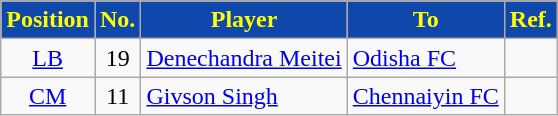<table class="wikitable sortable">
<tr>
<th style="background:#1047AB; color:#FFFF00;">Position</th>
<th style="background:#1047AB; color:#FFFF00;">No.</th>
<th style="background:#1047AB; color:#FFFF00;">Player</th>
<th style="background:#1047AB; color:#FFFF00;">To</th>
<th style="background:#1047AB; color:#FFFF00;">Ref.</th>
</tr>
<tr>
<td style="text-align:center;"><a href='#'>LB</a></td>
<td style="text-align:center;">19</td>
<td style="text-align:left;"> <a href='#'>Denechandra Meitei</a></td>
<td> <a href='#'>Odisha FC</a></td>
<td></td>
</tr>
<tr>
<td style="text-align:center;"><a href='#'>CM</a></td>
<td style="text-align:center;">11</td>
<td style="text-align:left;"> <a href='#'>Givson Singh</a></td>
<td> <a href='#'>Chennaiyin FC</a></td>
<td></td>
</tr>
</table>
